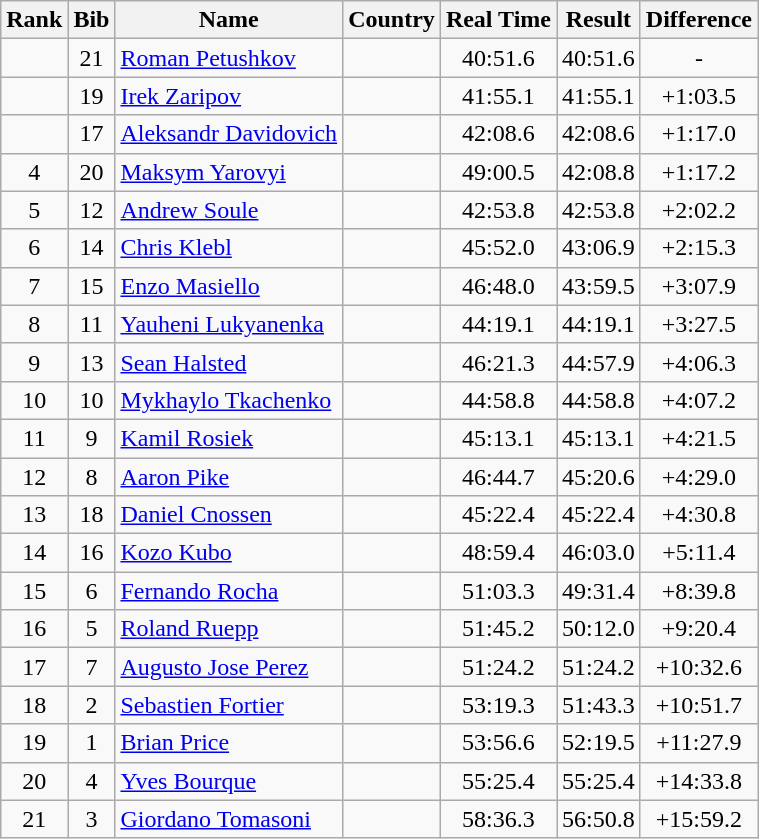<table class="wikitable sortable" style="text-align:center">
<tr>
<th>Rank</th>
<th>Bib</th>
<th>Name</th>
<th>Country</th>
<th>Real Time</th>
<th>Result</th>
<th>Difference</th>
</tr>
<tr>
<td></td>
<td>21</td>
<td align=left><a href='#'>Roman Petushkov</a></td>
<td align=left></td>
<td>40:51.6</td>
<td>40:51.6</td>
<td>-</td>
</tr>
<tr>
<td></td>
<td>19</td>
<td align=left><a href='#'>Irek Zaripov</a></td>
<td align=left></td>
<td>41:55.1</td>
<td>41:55.1</td>
<td>+1:03.5</td>
</tr>
<tr>
<td></td>
<td>17</td>
<td align=left><a href='#'>Aleksandr Davidovich</a></td>
<td align=left></td>
<td>42:08.6</td>
<td>42:08.6</td>
<td>+1:17.0</td>
</tr>
<tr>
<td>4</td>
<td>20</td>
<td align=left><a href='#'>Maksym Yarovyi</a></td>
<td align=left></td>
<td>49:00.5</td>
<td>42:08.8</td>
<td>+1:17.2</td>
</tr>
<tr>
<td>5</td>
<td>12</td>
<td align=left><a href='#'>Andrew Soule</a></td>
<td align=left></td>
<td>42:53.8</td>
<td>42:53.8</td>
<td>+2:02.2</td>
</tr>
<tr>
<td>6</td>
<td>14</td>
<td align=left><a href='#'>Chris Klebl</a></td>
<td align=left></td>
<td>45:52.0</td>
<td>43:06.9</td>
<td>+2:15.3</td>
</tr>
<tr>
<td>7</td>
<td>15</td>
<td align=left><a href='#'>Enzo Masiello</a></td>
<td align=left></td>
<td>46:48.0</td>
<td>43:59.5</td>
<td>+3:07.9</td>
</tr>
<tr>
<td>8</td>
<td>11</td>
<td align=left><a href='#'>Yauheni Lukyanenka</a></td>
<td align=left></td>
<td>44:19.1</td>
<td>44:19.1</td>
<td>+3:27.5</td>
</tr>
<tr>
<td>9</td>
<td>13</td>
<td align=left><a href='#'>Sean Halsted</a></td>
<td align=left></td>
<td>46:21.3</td>
<td>44:57.9</td>
<td>+4:06.3</td>
</tr>
<tr>
<td>10</td>
<td>10</td>
<td align=left><a href='#'>Mykhaylo Tkachenko</a></td>
<td align=left></td>
<td>44:58.8</td>
<td>44:58.8</td>
<td>+4:07.2</td>
</tr>
<tr>
<td>11</td>
<td>9</td>
<td align=left><a href='#'>Kamil Rosiek</a></td>
<td align=left></td>
<td>45:13.1</td>
<td>45:13.1</td>
<td>+4:21.5</td>
</tr>
<tr>
<td>12</td>
<td>8</td>
<td align=left><a href='#'>Aaron Pike</a></td>
<td align=left></td>
<td>46:44.7</td>
<td>45:20.6</td>
<td>+4:29.0</td>
</tr>
<tr>
<td>13</td>
<td>18</td>
<td align=left><a href='#'>Daniel Cnossen</a></td>
<td align=left></td>
<td>45:22.4</td>
<td>45:22.4</td>
<td>+4:30.8</td>
</tr>
<tr>
<td>14</td>
<td>16</td>
<td align=left><a href='#'>Kozo Kubo</a></td>
<td align=left></td>
<td>48:59.4</td>
<td>46:03.0</td>
<td>+5:11.4</td>
</tr>
<tr>
<td>15</td>
<td>6</td>
<td align=left><a href='#'>Fernando Rocha</a></td>
<td align=left></td>
<td>51:03.3</td>
<td>49:31.4</td>
<td>+8:39.8</td>
</tr>
<tr>
<td>16</td>
<td>5</td>
<td align=left><a href='#'>Roland Ruepp</a></td>
<td align=left></td>
<td>51:45.2</td>
<td>50:12.0</td>
<td>+9:20.4</td>
</tr>
<tr>
<td>17</td>
<td>7</td>
<td align=left><a href='#'>Augusto Jose Perez</a></td>
<td align=left></td>
<td>51:24.2</td>
<td>51:24.2</td>
<td>+10:32.6</td>
</tr>
<tr>
<td>18</td>
<td>2</td>
<td align=left><a href='#'>Sebastien Fortier</a></td>
<td align=left></td>
<td>53:19.3</td>
<td>51:43.3</td>
<td>+10:51.7</td>
</tr>
<tr>
<td>19</td>
<td>1</td>
<td align=left><a href='#'>Brian Price</a></td>
<td align=left></td>
<td>53:56.6</td>
<td>52:19.5</td>
<td>+11:27.9</td>
</tr>
<tr>
<td>20</td>
<td>4</td>
<td align=left><a href='#'>Yves Bourque</a></td>
<td align=left></td>
<td>55:25.4</td>
<td>55:25.4</td>
<td>+14:33.8</td>
</tr>
<tr>
<td>21</td>
<td>3</td>
<td align=left><a href='#'>Giordano Tomasoni</a></td>
<td align=left></td>
<td>58:36.3</td>
<td>56:50.8</td>
<td>+15:59.2</td>
</tr>
</table>
